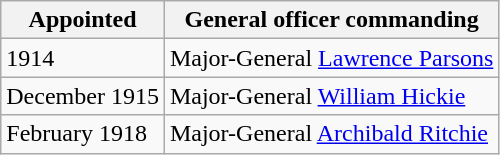<table class="wikitable" style="text-align: left; border-spacing: 2px; border: 1px solid darkgray;">
<tr>
<th>Appointed</th>
<th>General officer commanding</th>
</tr>
<tr>
<td>1914</td>
<td>Major-General <a href='#'>Lawrence Parsons</a></td>
</tr>
<tr>
<td>December 1915</td>
<td>Major-General <a href='#'>William Hickie</a></td>
</tr>
<tr>
<td>February 1918</td>
<td>Major-General <a href='#'>Archibald Ritchie</a></td>
</tr>
</table>
